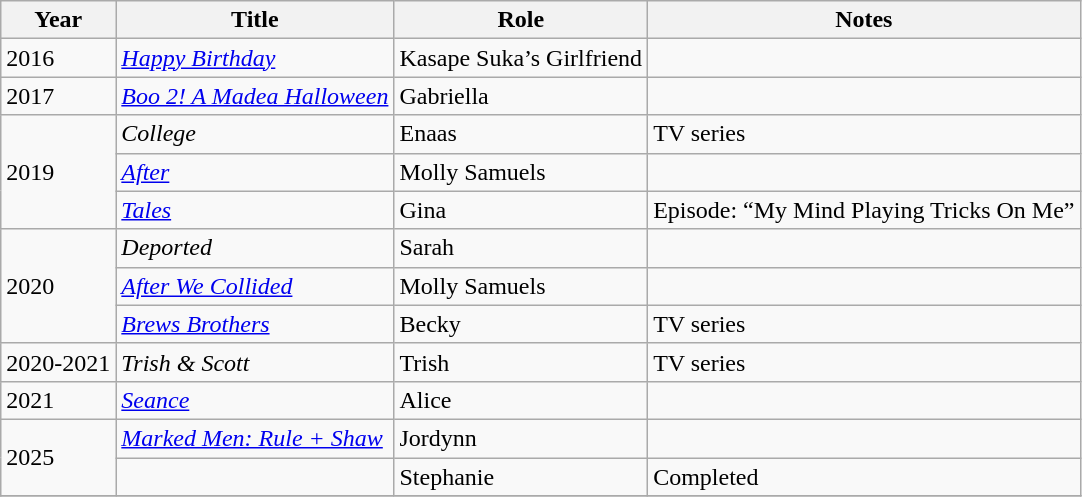<table class="wikitable sortable">
<tr>
<th>Year</th>
<th>Title</th>
<th>Role</th>
<th class=unsortable>Notes</th>
</tr>
<tr>
<td>2016</td>
<td><em><a href='#'>Happy Birthday</a></em></td>
<td>Kasape Suka’s Girlfriend</td>
<td></td>
</tr>
<tr>
<td>2017</td>
<td><em><a href='#'>Boo 2! A Madea Halloween</a></em></td>
<td>Gabriella</td>
<td></td>
</tr>
<tr>
<td rowspan="3">2019</td>
<td><em>College</em></td>
<td>Enaas</td>
<td>TV series</td>
</tr>
<tr>
<td><em><a href='#'>After</a></em></td>
<td>Molly Samuels</td>
<td></td>
</tr>
<tr>
<td><em><a href='#'>Tales</a></em></td>
<td>Gina</td>
<td>Episode: “My Mind Playing Tricks On Me”</td>
</tr>
<tr>
<td rowspan="3">2020</td>
<td><em>Deported</em></td>
<td>Sarah</td>
<td></td>
</tr>
<tr>
<td><em><a href='#'>After We Collided</a></em></td>
<td>Molly Samuels</td>
<td></td>
</tr>
<tr>
<td><em><a href='#'>Brews Brothers</a></em></td>
<td>Becky</td>
<td>TV series</td>
</tr>
<tr>
<td>2020-2021</td>
<td><em>Trish & Scott</em></td>
<td>Trish</td>
<td>TV series</td>
</tr>
<tr>
<td>2021</td>
<td><em><a href='#'>Seance</a></em></td>
<td>Alice</td>
<td></td>
</tr>
<tr>
<td rowspan="2">2025</td>
<td><em><a href='#'>Marked Men: Rule + Shaw</a></em></td>
<td>Jordynn</td>
<td></td>
</tr>
<tr>
<td></td>
<td>Stephanie</td>
<td>Completed</td>
</tr>
<tr>
</tr>
</table>
